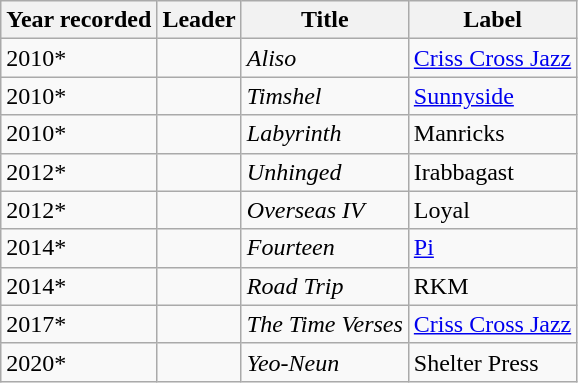<table class="wikitable sortable">
<tr>
<th>Year recorded</th>
<th>Leader</th>
<th>Title</th>
<th>Label</th>
</tr>
<tr>
<td>2010*</td>
<td></td>
<td><em>Aliso</em></td>
<td><a href='#'>Criss Cross Jazz</a></td>
</tr>
<tr>
<td>2010*</td>
<td></td>
<td><em>Timshel</em></td>
<td><a href='#'>Sunnyside</a></td>
</tr>
<tr>
<td>2010*</td>
<td></td>
<td><em>Labyrinth</em></td>
<td>Manricks</td>
</tr>
<tr>
<td>2012*</td>
<td></td>
<td><em>Unhinged</em></td>
<td>Irabbagast</td>
</tr>
<tr>
<td>2012*</td>
<td></td>
<td><em>Overseas IV</em></td>
<td>Loyal</td>
</tr>
<tr>
<td>2014*</td>
<td></td>
<td><em>Fourteen</em></td>
<td><a href='#'>Pi</a></td>
</tr>
<tr>
<td>2014*</td>
<td></td>
<td><em>Road Trip</em></td>
<td>RKM</td>
</tr>
<tr>
<td>2017*</td>
<td></td>
<td><em>The Time Verses</em></td>
<td><a href='#'>Criss Cross Jazz</a></td>
</tr>
<tr>
<td>2020*</td>
<td></td>
<td><em>Yeo-Neun</em></td>
<td>Shelter Press</td>
</tr>
</table>
